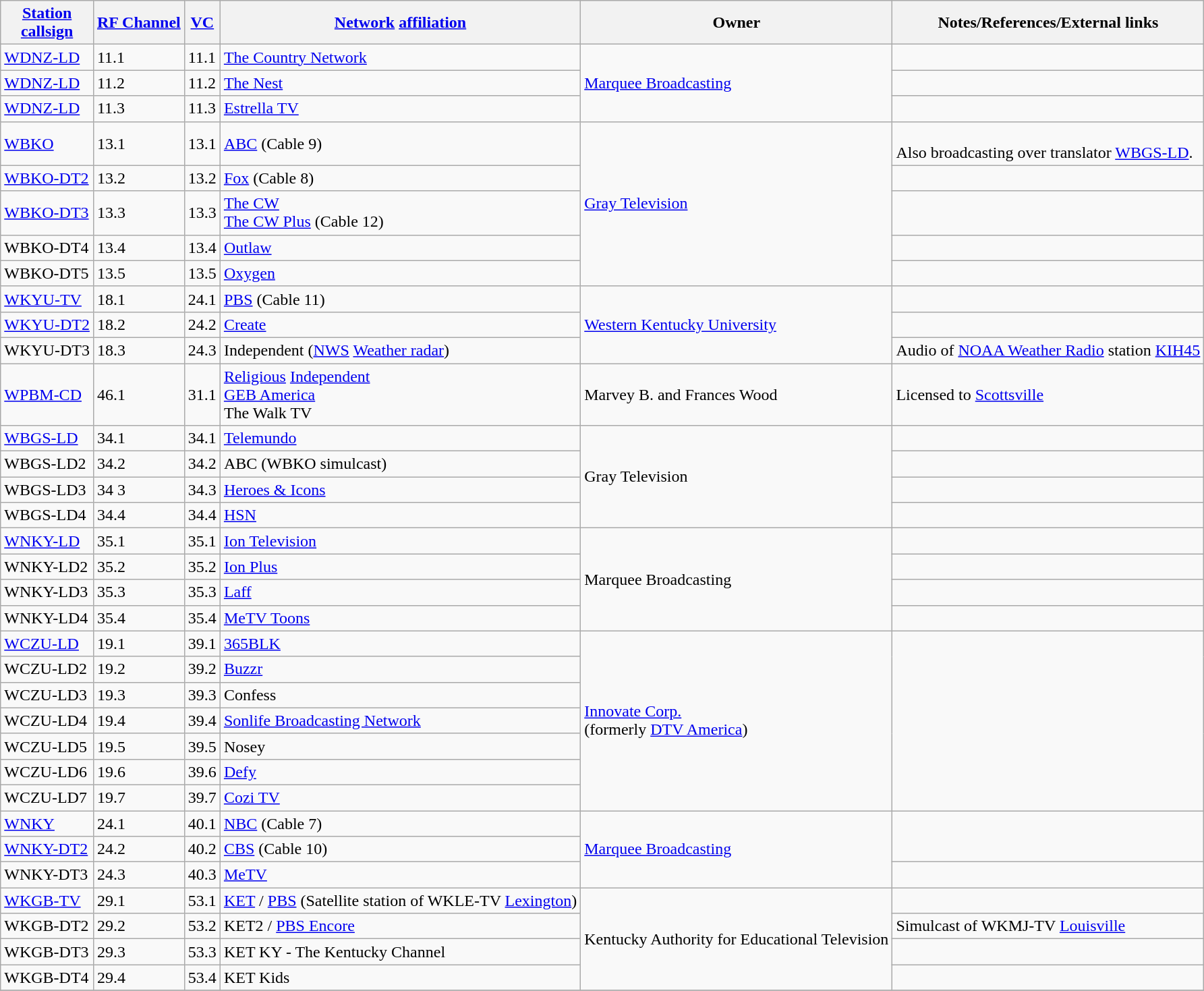<table class="wikitable sortable">
<tr>
<th><a href='#'>Station</a><br><a href='#'>callsign</a></th>
<th><a href='#'>RF Channel</a></th>
<th><a href='#'>VC</a></th>
<th><a href='#'>Network</a> <a href='#'>affiliation</a></th>
<th>Owner</th>
<th>Notes/References/External links</th>
</tr>
<tr>
<td><a href='#'>WDNZ-LD</a></td>
<td>11.1</td>
<td>11.1</td>
<td><a href='#'>The Country Network</a></td>
<td rowspan=3><a href='#'>Marquee Broadcasting</a></td>
<td></td>
</tr>
<tr>
<td><a href='#'>WDNZ-LD</a></td>
<td>11.2</td>
<td>11.2</td>
<td><a href='#'>The Nest</a></td>
<td></td>
</tr>
<tr>
<td><a href='#'>WDNZ-LD</a></td>
<td>11.3</td>
<td>11.3</td>
<td><a href='#'>Estrella TV</a></td>
<td></td>
</tr>
<tr>
<td><a href='#'>WBKO</a></td>
<td>13.1</td>
<td>13.1</td>
<td><a href='#'>ABC</a> (Cable 9)</td>
<td rowspan=5><a href='#'>Gray Television</a></td>
<td> <br> Also broadcasting over translator <a href='#'>WBGS-LD</a>.</td>
</tr>
<tr>
<td><a href='#'>WBKO-DT2</a></td>
<td>13.2</td>
<td>13.2</td>
<td><a href='#'>Fox</a> (Cable 8)</td>
<td></td>
</tr>
<tr>
<td><a href='#'>WBKO-DT3</a></td>
<td>13.3</td>
<td>13.3</td>
<td><a href='#'>The CW</a> <br><a href='#'>The CW Plus</a> (Cable 12)</td>
<td></td>
</tr>
<tr>
<td>WBKO-DT4</td>
<td>13.4</td>
<td>13.4</td>
<td><a href='#'>Outlaw</a></td>
<td></td>
</tr>
<tr>
<td>WBKO-DT5</td>
<td>13.5</td>
<td>13.5</td>
<td><a href='#'>Oxygen</a></td>
<td></td>
</tr>
<tr>
<td><a href='#'>WKYU-TV</a></td>
<td>18.1</td>
<td>24.1</td>
<td><a href='#'>PBS</a> (Cable 11)</td>
<td rowspan=3><a href='#'>Western Kentucky University</a></td>
<td></td>
</tr>
<tr>
<td><a href='#'>WKYU-DT2</a></td>
<td>18.2</td>
<td>24.2</td>
<td><a href='#'>Create</a></td>
<td></td>
</tr>
<tr>
<td>WKYU-DT3</td>
<td>18.3</td>
<td>24.3</td>
<td>Independent (<a href='#'>NWS</a> <a href='#'>Weather radar</a>)</td>
<td>Audio of <a href='#'>NOAA Weather Radio</a> station <a href='#'>KIH45</a></td>
</tr>
<tr>
<td><a href='#'>WPBM-CD</a></td>
<td>46.1</td>
<td>31.1</td>
<td><a href='#'>Religious</a> <a href='#'>Independent</a> <br><a href='#'>GEB America</a><br>The Walk TV</td>
<td>Marvey B. and Frances Wood</td>
<td>Licensed to <a href='#'>Scottsville</a></td>
</tr>
<tr>
<td><a href='#'>WBGS-LD</a></td>
<td>34.1</td>
<td>34.1</td>
<td><a href='#'>Telemundo</a></td>
<td rowspan=4>Gray Television</td>
<td></td>
</tr>
<tr>
<td>WBGS-LD2</td>
<td>34.2</td>
<td>34.2</td>
<td>ABC (WBKO simulcast)</td>
<td></td>
</tr>
<tr>
<td>WBGS-LD3</td>
<td>34 3</td>
<td>34.3</td>
<td><a href='#'>Heroes & Icons</a></td>
<td></td>
</tr>
<tr>
<td>WBGS-LD4</td>
<td>34.4</td>
<td>34.4</td>
<td><a href='#'>HSN</a></td>
<td></td>
</tr>
<tr>
<td><a href='#'>WNKY-LD</a></td>
<td>35.1</td>
<td>35.1</td>
<td><a href='#'>Ion Television</a></td>
<td rowspan=4>Marquee Broadcasting</td>
<td></td>
</tr>
<tr>
<td>WNKY-LD2</td>
<td>35.2</td>
<td>35.2</td>
<td><a href='#'>Ion Plus</a></td>
<td></td>
</tr>
<tr>
<td>WNKY-LD3</td>
<td>35.3</td>
<td>35.3</td>
<td><a href='#'>Laff</a></td>
<td></td>
</tr>
<tr>
<td>WNKY-LD4</td>
<td>35.4</td>
<td>35.4</td>
<td><a href='#'>MeTV Toons</a></td>
<td></td>
</tr>
<tr>
<td><a href='#'>WCZU-LD</a></td>
<td>19.1</td>
<td>39.1</td>
<td><a href='#'>365BLK</a></td>
<td rowspan=7><a href='#'>Innovate Corp.</a> <br> (formerly <a href='#'>DTV America</a>)</td>
<td rowspan=7></td>
</tr>
<tr>
<td>WCZU-LD2</td>
<td>19.2</td>
<td>39.2</td>
<td><a href='#'>Buzzr</a></td>
</tr>
<tr>
<td>WCZU-LD3</td>
<td>19.3</td>
<td>39.3</td>
<td>Confess</td>
</tr>
<tr>
<td>WCZU-LD4</td>
<td>19.4</td>
<td>39.4</td>
<td><a href='#'>Sonlife Broadcasting Network</a></td>
</tr>
<tr>
<td>WCZU-LD5</td>
<td>19.5</td>
<td>39.5</td>
<td>Nosey</td>
</tr>
<tr>
<td>WCZU-LD6</td>
<td>19.6</td>
<td>39.6</td>
<td><a href='#'>Defy</a></td>
</tr>
<tr>
<td>WCZU-LD7</td>
<td>19.7</td>
<td>39.7</td>
<td><a href='#'>Cozi TV</a></td>
</tr>
<tr>
<td><a href='#'>WNKY</a></td>
<td>24.1</td>
<td>40.1</td>
<td><a href='#'>NBC</a> (Cable 7)</td>
<td rowspan=3><a href='#'>Marquee Broadcasting</a></td>
<td rowspan=2>  </td>
</tr>
<tr>
<td><a href='#'>WNKY-DT2</a></td>
<td>24.2</td>
<td>40.2</td>
<td><a href='#'>CBS</a> (Cable 10)</td>
</tr>
<tr>
<td>WNKY-DT3</td>
<td>24.3</td>
<td>40.3</td>
<td><a href='#'>MeTV</a></td>
<td></td>
</tr>
<tr>
<td><a href='#'>WKGB-TV</a></td>
<td>29.1</td>
<td>53.1</td>
<td><a href='#'>KET</a> / <a href='#'>PBS</a> (Satellite station of WKLE-TV <a href='#'>Lexington</a>)</td>
<td rowspan=4>Kentucky Authority for Educational Television</td>
<td></td>
</tr>
<tr>
<td>WKGB-DT2</td>
<td>29.2</td>
<td>53.2</td>
<td>KET2 / <a href='#'>PBS Encore</a></td>
<td>Simulcast of WKMJ-TV <a href='#'>Louisville</a></td>
</tr>
<tr>
<td>WKGB-DT3</td>
<td>29.3</td>
<td>53.3</td>
<td>KET KY - The Kentucky Channel</td>
<td></td>
</tr>
<tr>
<td>WKGB-DT4</td>
<td>29.4</td>
<td>53.4</td>
<td>KET Kids</td>
<td></td>
</tr>
<tr>
</tr>
</table>
